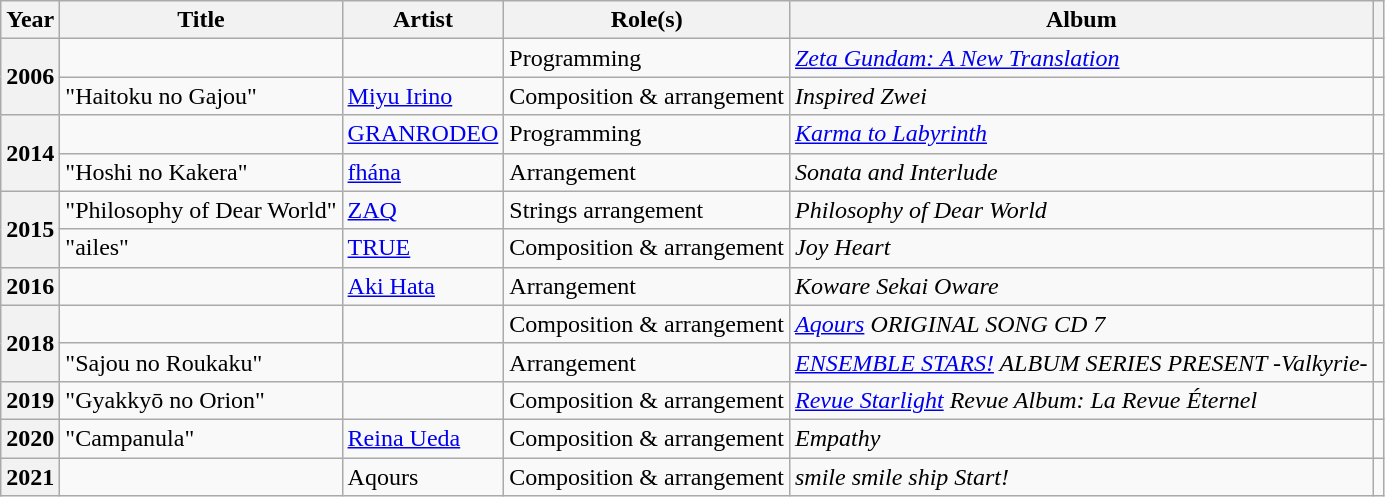<table class="wikitable sortable">
<tr>
<th>Year</th>
<th>Title</th>
<th>Artist</th>
<th>Role(s)</th>
<th>Album</th>
<th class="unsortable"></th>
</tr>
<tr>
<th rowspan="2">2006</th>
<td></td>
<td></td>
<td>Programming</td>
<td><em><a href='#'>Zeta Gundam: A New Translation</a></em></td>
<td></td>
</tr>
<tr>
<td>"Haitoku no Gajou"</td>
<td><a href='#'>Miyu Irino</a></td>
<td>Composition & arrangement</td>
<td><em>Inspired Zwei</em></td>
<td></td>
</tr>
<tr>
<th rowspan="2">2014</th>
<td></td>
<td><a href='#'>GRANRODEO</a></td>
<td>Programming</td>
<td><em><a href='#'>Karma to Labyrinth</a></em></td>
<td></td>
</tr>
<tr>
<td>"Hoshi no Kakera"</td>
<td><a href='#'>fhána</a></td>
<td>Arrangement</td>
<td><em>Sonata and Interlude</em></td>
<td></td>
</tr>
<tr>
<th rowspan="2">2015</th>
<td>"Philosophy of Dear World"</td>
<td><a href='#'>ZAQ</a></td>
<td>Strings arrangement</td>
<td><em>Philosophy of Dear World</em></td>
<td></td>
</tr>
<tr>
<td>"ailes"</td>
<td><a href='#'>TRUE</a></td>
<td>Composition & arrangement</td>
<td><em>Joy Heart</em></td>
<td></td>
</tr>
<tr>
<th>2016</th>
<td></td>
<td><a href='#'>Aki Hata</a></td>
<td>Arrangement</td>
<td><em>Koware Sekai Oware</em></td>
<td></td>
</tr>
<tr>
<th rowspan="2">2018</th>
<td></td>
<td></td>
<td>Composition & arrangement</td>
<td><em><a href='#'>Aqours</a> ORIGINAL SONG CD 7</em></td>
<td></td>
</tr>
<tr>
<td>"Sajou no Roukaku"</td>
<td></td>
<td>Arrangement</td>
<td><em><a href='#'>ENSEMBLE STARS!</a> ALBUM SERIES PRESENT -Valkyrie-</em></td>
<td></td>
</tr>
<tr>
<th>2019</th>
<td>"Gyakkyō no Orion"</td>
<td></td>
<td>Composition & arrangement</td>
<td><em><a href='#'>Revue Starlight</a> Revue Album: La Revue Éternel</em></td>
<td></td>
</tr>
<tr>
<th>2020</th>
<td>"Campanula"</td>
<td><a href='#'>Reina Ueda</a></td>
<td>Composition & arrangement</td>
<td><em>Empathy</em></td>
<td></td>
</tr>
<tr>
<th>2021</th>
<td></td>
<td>Aqours</td>
<td>Composition & arrangement</td>
<td><em>smile smile ship Start!</em></td>
<td></td>
</tr>
</table>
